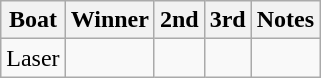<table class="wikitable">
<tr>
<th>Boat</th>
<th>Winner</th>
<th>2nd</th>
<th>3rd</th>
<th>Notes</th>
</tr>
<tr>
<td>Laser</td>
<td></td>
<td></td>
<td></td>
<td></td>
</tr>
</table>
